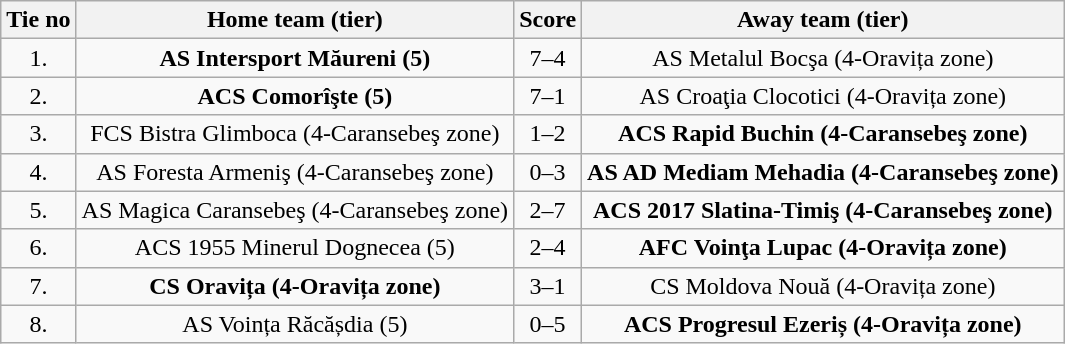<table class="wikitable" style="text-align: center">
<tr>
<th>Tie no</th>
<th>Home team (tier)</th>
<th>Score</th>
<th>Away team (tier)</th>
</tr>
<tr>
<td>1.</td>
<td><strong>AS Intersport Măureni (5)</strong></td>
<td>7–4</td>
<td>AS Metalul Bocşa (4-Oravița zone)</td>
</tr>
<tr>
<td>2.</td>
<td><strong>ACS Comorîşte (5)</strong></td>
<td>7–1</td>
<td>AS Croaţia Clocotici (4-Oravița zone)</td>
</tr>
<tr>
<td>3.</td>
<td>FCS Bistra Glimboca (4-Caransebeş zone)</td>
<td>1–2</td>
<td><strong>ACS Rapid Buchin (4-Caransebeş zone)</strong></td>
</tr>
<tr>
<td>4.</td>
<td>AS Foresta Armeniş (4-Caransebeş zone)</td>
<td>0–3</td>
<td><strong>AS AD Mediam Mehadia (4-Caransebeş zone)</strong></td>
</tr>
<tr>
<td>5.</td>
<td>AS Magica Caransebeş (4-Caransebeş zone)</td>
<td>2–7</td>
<td><strong>ACS 2017 Slatina-Timiş (4-Caransebeş zone)</strong></td>
</tr>
<tr>
<td>6.</td>
<td>ACS 1955 Minerul Dognecea (5)</td>
<td>2–4</td>
<td><strong>AFC Voinţa Lupac (4-Oravița zone)</strong></td>
</tr>
<tr>
<td>7.</td>
<td><strong>CS Oravița (4-Oravița zone)</strong></td>
<td>3–1</td>
<td>CS Moldova Nouă (4-Oravița zone)</td>
</tr>
<tr>
<td>8.</td>
<td>AS Voința Răcășdia (5)</td>
<td>0–5</td>
<td><strong>ACS Progresul Ezeriș (4-Oravița zone)</strong></td>
</tr>
</table>
